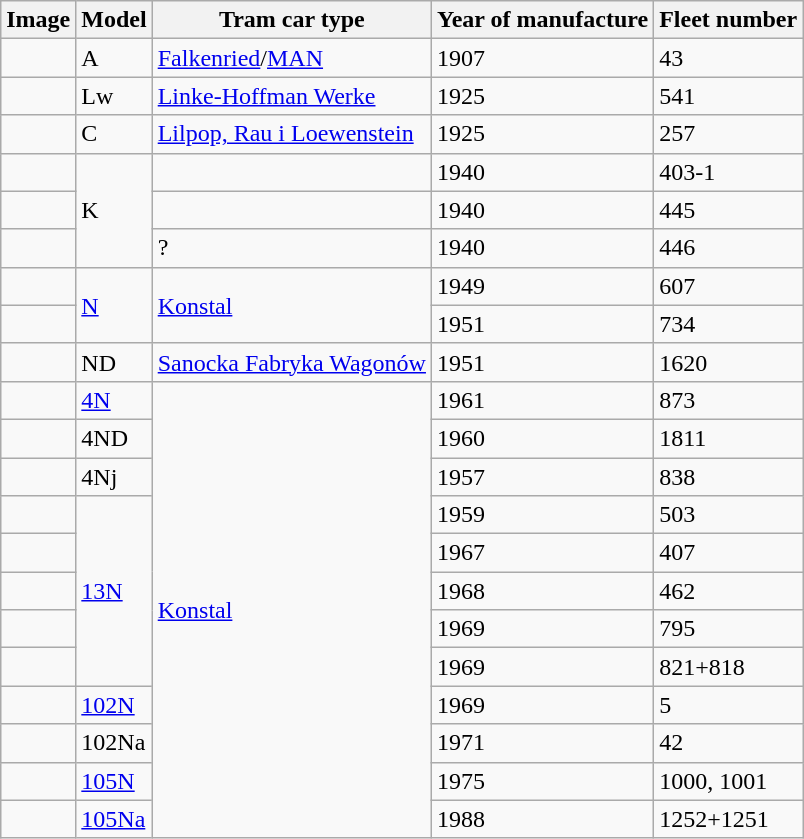<table class="wikitable">
<tr>
<th>Image</th>
<th>Model</th>
<th>Tram car type</th>
<th>Year of manufacture</th>
<th>Fleet number</th>
</tr>
<tr>
<td></td>
<td>A</td>
<td><a href='#'>Falkenried</a>/<a href='#'>MAN</a></td>
<td>1907</td>
<td>43</td>
</tr>
<tr>
<td></td>
<td>Lw</td>
<td><a href='#'>Linke-Hoffman Werke</a></td>
<td>1925</td>
<td>541</td>
</tr>
<tr>
<td></td>
<td>C</td>
<td><a href='#'>Lilpop, Rau i Loewenstein</a></td>
<td>1925</td>
<td>257</td>
</tr>
<tr>
<td></td>
<td rowspan="3">K</td>
<td></td>
<td>1940</td>
<td>403-1</td>
</tr>
<tr>
<td></td>
<td></td>
<td>1940</td>
<td>445</td>
</tr>
<tr>
<td></td>
<td>?</td>
<td>1940</td>
<td>446</td>
</tr>
<tr>
<td></td>
<td rowspan="2"><a href='#'>N</a></td>
<td rowspan="2"><a href='#'>Konstal</a></td>
<td>1949</td>
<td>607</td>
</tr>
<tr>
<td></td>
<td>1951</td>
<td>734</td>
</tr>
<tr>
<td></td>
<td>ND</td>
<td><a href='#'>Sanocka Fabryka Wagonów</a></td>
<td>1951</td>
<td>1620</td>
</tr>
<tr>
<td></td>
<td><a href='#'>4N</a></td>
<td rowspan="12"><a href='#'>Konstal</a></td>
<td>1961</td>
<td>873</td>
</tr>
<tr>
<td></td>
<td>4ND</td>
<td>1960</td>
<td>1811</td>
</tr>
<tr>
<td></td>
<td>4Nj</td>
<td>1957</td>
<td>838</td>
</tr>
<tr>
<td></td>
<td rowspan="5"><a href='#'>13N</a></td>
<td>1959</td>
<td>503</td>
</tr>
<tr>
<td></td>
<td>1967</td>
<td>407</td>
</tr>
<tr>
<td></td>
<td>1968</td>
<td>462</td>
</tr>
<tr>
<td></td>
<td>1969</td>
<td>795</td>
</tr>
<tr>
<td></td>
<td>1969</td>
<td>821+818</td>
</tr>
<tr>
<td></td>
<td><a href='#'>102N</a></td>
<td>1969</td>
<td>5</td>
</tr>
<tr>
<td></td>
<td>102Na</td>
<td>1971</td>
<td>42</td>
</tr>
<tr>
<td></td>
<td><a href='#'>105N</a></td>
<td>1975</td>
<td>1000, 1001</td>
</tr>
<tr>
<td></td>
<td><a href='#'>105Na</a></td>
<td>1988</td>
<td>1252+1251</td>
</tr>
</table>
